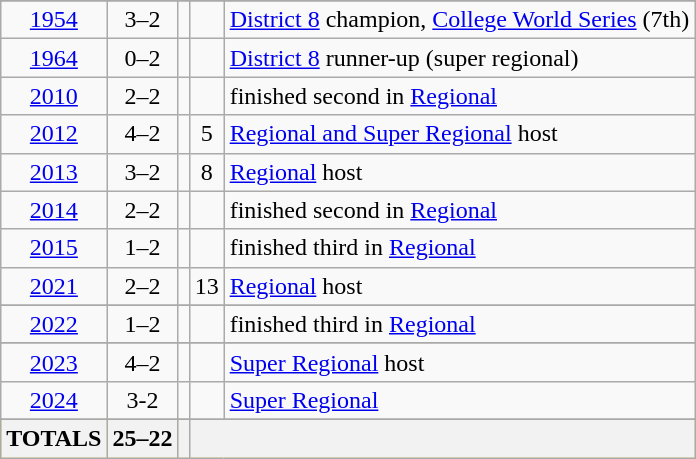<table class=wikitable style="text-align:center">
<tr>
</tr>
<tr>
<td><a href='#'>1954</a></td>
<td>3–2</td>
<td></td>
<td> </td>
<td align=left><a href='#'>District 8</a> champion, <a href='#'>College World Series</a> (7th)</td>
</tr>
<tr>
<td><a href='#'>1964</a></td>
<td>0–2</td>
<td></td>
<td> </td>
<td align=left><a href='#'>District 8</a> runner-up (super regional)</td>
</tr>
<tr>
<td><a href='#'>2010</a></td>
<td>2–2</td>
<td></td>
<td> </td>
<td align=left>finished second in <a href='#'>Regional</a></td>
</tr>
<tr>
<td><a href='#'>2012</a></td>
<td>4–2</td>
<td></td>
<td>5</td>
<td align=left><a href='#'>Regional and Super Regional</a> host</td>
</tr>
<tr>
<td><a href='#'>2013</a></td>
<td>3–2</td>
<td></td>
<td>8</td>
<td align=left><a href='#'>Regional</a> host</td>
</tr>
<tr>
<td><a href='#'>2014</a></td>
<td>2–2</td>
<td></td>
<td> </td>
<td align=left>finished second in <a href='#'>Regional</a></td>
</tr>
<tr>
<td><a href='#'>2015</a></td>
<td>1–2</td>
<td></td>
<td></td>
<td align=left>finished third in <a href='#'>Regional</a></td>
</tr>
<tr>
<td><a href='#'>2021</a></td>
<td>2–2</td>
<td></td>
<td>13</td>
<td align=left><a href='#'>Regional</a> host</td>
</tr>
<tr class="sortbottom" style="background:#FEE123; color:#black;">
</tr>
<tr>
<td><a href='#'>2022</a></td>
<td>1–2</td>
<td></td>
<td></td>
<td align=left>finished third in <a href='#'>Regional</a></td>
</tr>
<tr class="sortbottom" style="background:#FEE123; color:#black;">
</tr>
<tr>
<td><a href='#'>2023</a></td>
<td>4–2</td>
<td></td>
<td></td>
<td align=left><a href='#'>Super Regional</a> host</td>
</tr>
<tr>
<td><a href='#'>2024</a></td>
<td>3-2</td>
<td></td>
<td></td>
<td align=left><a href='#'>Super Regional</a></td>
</tr>
<tr class="sortbottom" style="background:#FEE123; color:#black;">
</tr>
<tr class="sortbottom" style="background:#FEE123; color:#black;">
<th>TOTALS</th>
<th>25–22  </th>
<th></th>
<th colspan=2> </th>
</tr>
</table>
